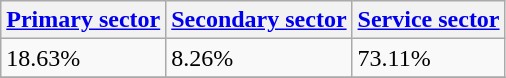<table class="wikitable">
<tr>
<th><a href='#'>Primary sector</a></th>
<th><a href='#'>Secondary sector</a></th>
<th><a href='#'>Service sector</a></th>
</tr>
<tr>
<td>18.63%</td>
<td>8.26%</td>
<td>73.11%</td>
</tr>
<tr>
</tr>
</table>
